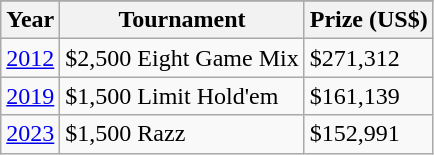<table class="wikitable">
<tr>
</tr>
<tr>
<th>Year</th>
<th>Tournament</th>
<th>Prize (US$)</th>
</tr>
<tr>
<td><a href='#'>2012</a></td>
<td>$2,500 Eight Game Mix</td>
<td>$271,312</td>
</tr>
<tr>
<td><a href='#'>2019</a></td>
<td>$1,500 Limit Hold'em</td>
<td>$161,139</td>
</tr>
<tr>
<td><a href='#'>2023</a></td>
<td>$1,500 Razz</td>
<td>$152,991</td>
</tr>
</table>
